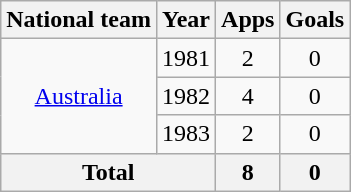<table class="wikitable" style="text-align:center">
<tr>
<th>National team</th>
<th>Year</th>
<th>Apps</th>
<th>Goals</th>
</tr>
<tr>
<td rowspan="3"><a href='#'>Australia</a></td>
<td>1981</td>
<td>2</td>
<td>0</td>
</tr>
<tr>
<td>1982</td>
<td>4</td>
<td>0</td>
</tr>
<tr>
<td>1983</td>
<td>2</td>
<td>0</td>
</tr>
<tr>
<th colspan=2>Total</th>
<th>8</th>
<th>0</th>
</tr>
</table>
